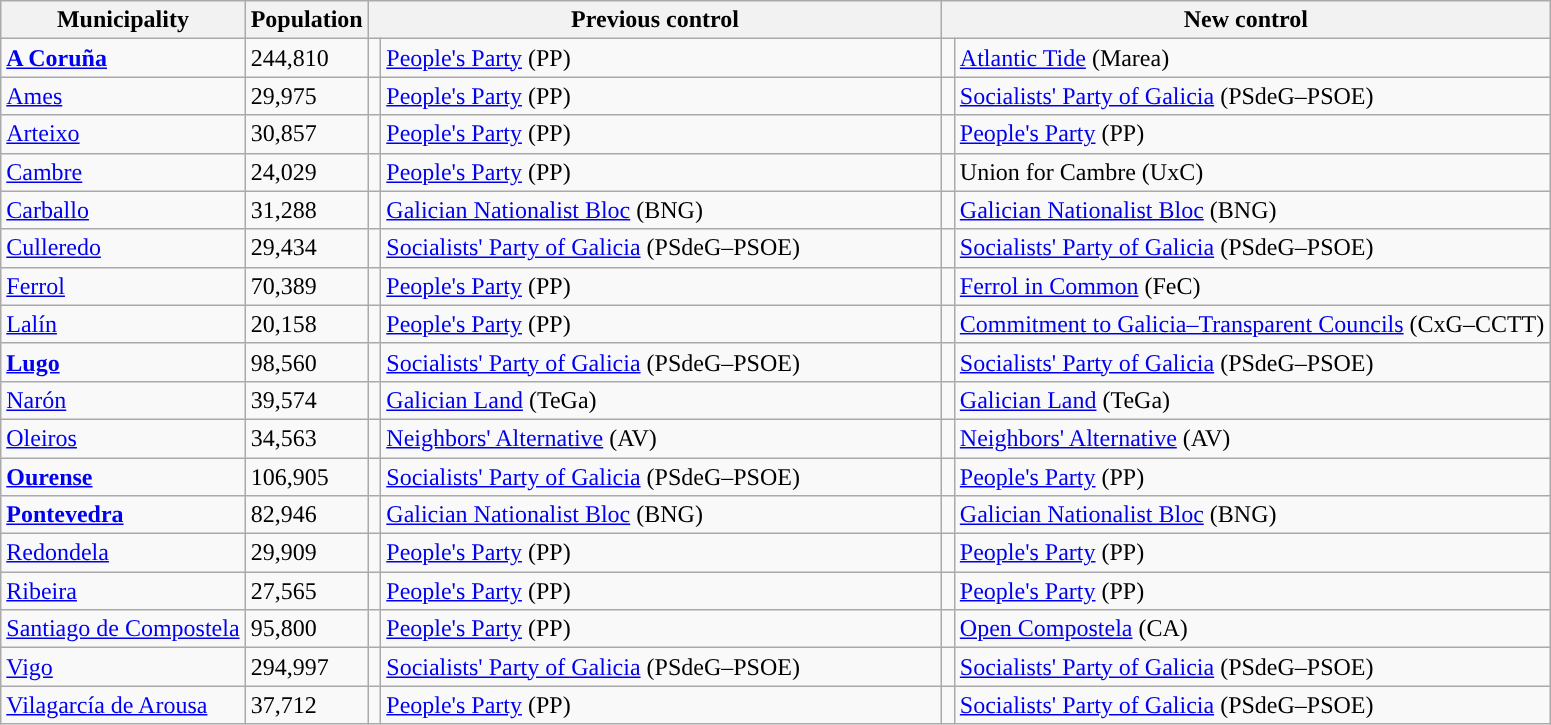<table class="wikitable sortable">
<tr>
<th>Municipality</th>
<th>Population</th>
<th colspan="2" style="width:375px;">Previous control</th>
<th colspan="2" style="width:375px;">New control</th>
</tr>
<tr>
<td><strong><a href='#'>A Coruña</a></strong></td>
<td>244,810</td>
<td width="1" style="color:inherit;background:"></td>
<td><a href='#'>People's Party</a> (PP)</td>
<td width="1" style="color:inherit;background:"></td>
<td><a href='#'>Atlantic Tide</a> (Marea)</td>
</tr>
<tr>
<td><a href='#'>Ames</a></td>
<td>29,975</td>
<td style="color:inherit;background:"></td>
<td><a href='#'>People's Party</a> (PP)</td>
<td style="color:inherit;background:"></td>
<td><a href='#'>Socialists' Party of Galicia</a> (PSdeG–PSOE)</td>
</tr>
<tr>
<td><a href='#'>Arteixo</a></td>
<td>30,857</td>
<td style="color:inherit;background:"></td>
<td><a href='#'>People's Party</a> (PP)</td>
<td style="color:inherit;background:"></td>
<td><a href='#'>People's Party</a> (PP)</td>
</tr>
<tr>
<td><a href='#'>Cambre</a></td>
<td>24,029</td>
<td style="color:inherit;background:"></td>
<td><a href='#'>People's Party</a> (PP)</td>
<td style="color:inherit;background:"></td>
<td>Union for Cambre (UxC)</td>
</tr>
<tr>
<td><a href='#'>Carballo</a></td>
<td>31,288</td>
<td style="color:inherit;background:"></td>
<td><a href='#'>Galician Nationalist Bloc</a> (BNG)</td>
<td style="color:inherit;background:"></td>
<td><a href='#'>Galician Nationalist Bloc</a> (BNG)</td>
</tr>
<tr>
<td><a href='#'>Culleredo</a></td>
<td>29,434</td>
<td style="color:inherit;background:"></td>
<td><a href='#'>Socialists' Party of Galicia</a> (PSdeG–PSOE)</td>
<td style="color:inherit;background:"></td>
<td><a href='#'>Socialists' Party of Galicia</a> (PSdeG–PSOE)</td>
</tr>
<tr>
<td><a href='#'>Ferrol</a></td>
<td>70,389</td>
<td style="color:inherit;background:"></td>
<td><a href='#'>People's Party</a> (PP)</td>
<td style="color:inherit;background:"></td>
<td><a href='#'>Ferrol in Common</a> (FeC)</td>
</tr>
<tr>
<td><a href='#'>Lalín</a></td>
<td>20,158</td>
<td style="color:inherit;background:"></td>
<td><a href='#'>People's Party</a> (PP)</td>
<td style="color:inherit;background:"></td>
<td><a href='#'>Commitment to Galicia–Transparent Councils</a> (CxG–CCTT)</td>
</tr>
<tr>
<td><strong><a href='#'>Lugo</a></strong></td>
<td>98,560</td>
<td style="color:inherit;background:"></td>
<td><a href='#'>Socialists' Party of Galicia</a> (PSdeG–PSOE)</td>
<td style="color:inherit;background:"></td>
<td><a href='#'>Socialists' Party of Galicia</a> (PSdeG–PSOE)</td>
</tr>
<tr>
<td><a href='#'>Narón</a></td>
<td>39,574</td>
<td style="color:inherit;background:"></td>
<td><a href='#'>Galician Land</a> (TeGa)</td>
<td style="color:inherit;background:"></td>
<td><a href='#'>Galician Land</a> (TeGa)</td>
</tr>
<tr>
<td><a href='#'>Oleiros</a></td>
<td>34,563</td>
<td style="color:inherit;background:"></td>
<td><a href='#'>Neighbors' Alternative</a> (AV)</td>
<td style="color:inherit;background:"></td>
<td><a href='#'>Neighbors' Alternative</a> (AV)</td>
</tr>
<tr>
<td><strong><a href='#'>Ourense</a></strong></td>
<td>106,905</td>
<td style="color:inherit;background:"></td>
<td><a href='#'>Socialists' Party of Galicia</a> (PSdeG–PSOE)</td>
<td style="color:inherit;background:"></td>
<td><a href='#'>People's Party</a> (PP)</td>
</tr>
<tr>
<td><strong><a href='#'>Pontevedra</a></strong></td>
<td>82,946</td>
<td style="color:inherit;background:"></td>
<td><a href='#'>Galician Nationalist Bloc</a> (BNG)</td>
<td style="color:inherit;background:"></td>
<td><a href='#'>Galician Nationalist Bloc</a> (BNG)</td>
</tr>
<tr>
<td><a href='#'>Redondela</a></td>
<td>29,909</td>
<td style="color:inherit;background:"></td>
<td><a href='#'>People's Party</a> (PP)</td>
<td style="color:inherit;background:"></td>
<td><a href='#'>People's Party</a> (PP)</td>
</tr>
<tr>
<td><a href='#'>Ribeira</a></td>
<td>27,565</td>
<td style="color:inherit;background:"></td>
<td><a href='#'>People's Party</a> (PP)</td>
<td style="color:inherit;background:"></td>
<td><a href='#'>People's Party</a> (PP)</td>
</tr>
<tr>
<td><a href='#'>Santiago de Compostela</a></td>
<td>95,800</td>
<td style="color:inherit;background:"></td>
<td><a href='#'>People's Party</a> (PP)</td>
<td style="color:inherit;background:"></td>
<td><a href='#'>Open Compostela</a> (CA)</td>
</tr>
<tr>
<td><a href='#'>Vigo</a></td>
<td>294,997</td>
<td style="color:inherit;background:"></td>
<td><a href='#'>Socialists' Party of Galicia</a> (PSdeG–PSOE)</td>
<td style="color:inherit;background:"></td>
<td><a href='#'>Socialists' Party of Galicia</a> (PSdeG–PSOE)</td>
</tr>
<tr>
<td><a href='#'>Vilagarcía de Arousa</a></td>
<td>37,712</td>
<td style="color:inherit;background:"></td>
<td><a href='#'>People's Party</a> (PP)</td>
<td style="color:inherit;background:"></td>
<td><a href='#'>Socialists' Party of Galicia</a> (PSdeG–PSOE)</td>
</tr>
</table>
